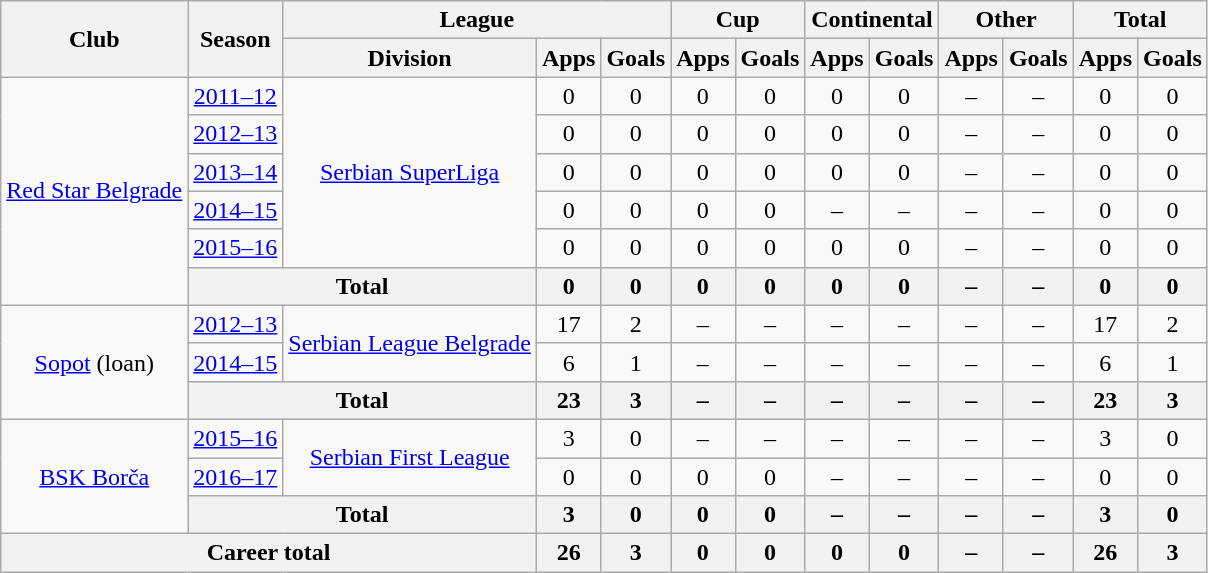<table class="wikitable" style="text-align:center">
<tr>
<th rowspan="2">Club</th>
<th rowspan="2">Season</th>
<th colspan="3">League</th>
<th colspan="2">Cup</th>
<th colspan="2">Continental</th>
<th colspan="2">Other</th>
<th colspan="2">Total</th>
</tr>
<tr>
<th>Division</th>
<th>Apps</th>
<th>Goals</th>
<th>Apps</th>
<th>Goals</th>
<th>Apps</th>
<th>Goals</th>
<th>Apps</th>
<th>Goals</th>
<th>Apps</th>
<th>Goals</th>
</tr>
<tr>
<td rowspan="6"><a href='#'>Red Star Belgrade</a></td>
<td><a href='#'>2011–12</a></td>
<td rowspan=5><a href='#'>Serbian SuperLiga</a></td>
<td>0</td>
<td>0</td>
<td>0</td>
<td>0</td>
<td>0</td>
<td>0</td>
<td>–</td>
<td>–</td>
<td>0</td>
<td>0</td>
</tr>
<tr>
<td><a href='#'>2012–13</a></td>
<td>0</td>
<td>0</td>
<td>0</td>
<td>0</td>
<td>0</td>
<td>0</td>
<td>–</td>
<td>–</td>
<td>0</td>
<td>0</td>
</tr>
<tr>
<td><a href='#'>2013–14</a></td>
<td>0</td>
<td>0</td>
<td>0</td>
<td>0</td>
<td>0</td>
<td>0</td>
<td>–</td>
<td>–</td>
<td>0</td>
<td>0</td>
</tr>
<tr>
<td><a href='#'>2014–15</a></td>
<td>0</td>
<td>0</td>
<td>0</td>
<td>0</td>
<td>–</td>
<td>–</td>
<td>–</td>
<td>–</td>
<td>0</td>
<td>0</td>
</tr>
<tr>
<td><a href='#'>2015–16</a></td>
<td>0</td>
<td>0</td>
<td>0</td>
<td>0</td>
<td>0</td>
<td>0</td>
<td>–</td>
<td>–</td>
<td>0</td>
<td>0</td>
</tr>
<tr>
<th colspan="2">Total</th>
<th>0</th>
<th>0</th>
<th>0</th>
<th>0</th>
<th>0</th>
<th>0</th>
<th>–</th>
<th>–</th>
<th>0</th>
<th>0</th>
</tr>
<tr>
<td rowspan="3"><a href='#'>Sopot</a> (loan)</td>
<td><a href='#'>2012–13</a></td>
<td rowspan=2><a href='#'>Serbian League Belgrade</a></td>
<td>17</td>
<td>2</td>
<td>–</td>
<td>–</td>
<td>–</td>
<td>–</td>
<td>–</td>
<td>–</td>
<td>17</td>
<td>2</td>
</tr>
<tr>
<td><a href='#'>2014–15</a></td>
<td>6</td>
<td>1</td>
<td>–</td>
<td>–</td>
<td>–</td>
<td>–</td>
<td>–</td>
<td>–</td>
<td>6</td>
<td>1</td>
</tr>
<tr>
<th colspan="2">Total</th>
<th>23</th>
<th>3</th>
<th>–</th>
<th>–</th>
<th>–</th>
<th>–</th>
<th>–</th>
<th>–</th>
<th>23</th>
<th>3</th>
</tr>
<tr>
<td rowspan="3"><a href='#'>BSK Borča</a></td>
<td><a href='#'>2015–16</a></td>
<td rowspan=2><a href='#'>Serbian First League</a></td>
<td>3</td>
<td>0</td>
<td>–</td>
<td>–</td>
<td>–</td>
<td>–</td>
<td>–</td>
<td>–</td>
<td>3</td>
<td>0</td>
</tr>
<tr>
<td><a href='#'>2016–17</a></td>
<td>0</td>
<td>0</td>
<td>0</td>
<td>0</td>
<td>–</td>
<td>–</td>
<td>–</td>
<td>–</td>
<td>0</td>
<td>0</td>
</tr>
<tr>
<th colspan="2">Total</th>
<th>3</th>
<th>0</th>
<th>0</th>
<th>0</th>
<th>–</th>
<th>–</th>
<th>–</th>
<th>–</th>
<th>3</th>
<th>0</th>
</tr>
<tr>
<th colspan="3">Career total</th>
<th>26</th>
<th>3</th>
<th>0</th>
<th>0</th>
<th>0</th>
<th>0</th>
<th>–</th>
<th>–</th>
<th>26</th>
<th>3</th>
</tr>
</table>
